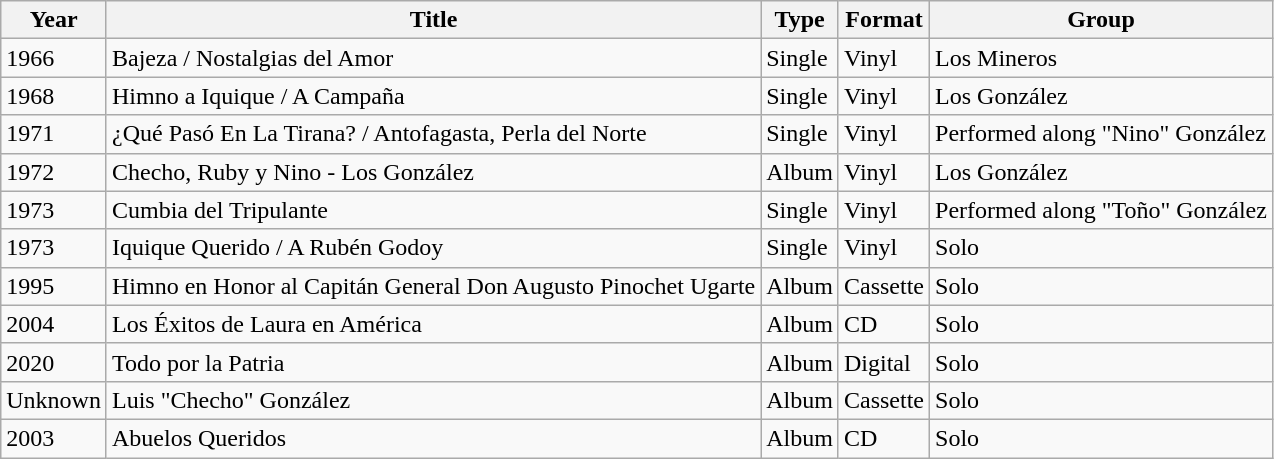<table class="wikitable">
<tr>
<th>Year</th>
<th>Title</th>
<th>Type</th>
<th>Format</th>
<th>Group</th>
</tr>
<tr>
<td>1966</td>
<td>Bajeza / Nostalgias del Amor</td>
<td>Single</td>
<td>Vinyl</td>
<td>Los Mineros</td>
</tr>
<tr>
<td>1968</td>
<td>Himno a Iquique / A Campaña</td>
<td>Single</td>
<td>Vinyl</td>
<td>Los González</td>
</tr>
<tr>
<td>1971</td>
<td>¿Qué Pasó En La Tirana? / Antofagasta, Perla del Norte</td>
<td>Single</td>
<td>Vinyl</td>
<td>Performed along "Nino" González</td>
</tr>
<tr>
<td>1972</td>
<td>Checho, Ruby y Nino - Los González</td>
<td>Album</td>
<td>Vinyl</td>
<td>Los González</td>
</tr>
<tr>
<td>1973</td>
<td>Cumbia del Tripulante</td>
<td>Single</td>
<td>Vinyl</td>
<td>Performed along "Toño" González</td>
</tr>
<tr>
<td>1973</td>
<td>Iquique Querido / A Rubén Godoy</td>
<td>Single</td>
<td>Vinyl</td>
<td>Solo</td>
</tr>
<tr>
<td>1995</td>
<td>Himno en Honor al Capitán General Don Augusto Pinochet Ugarte</td>
<td>Album</td>
<td>Cassette</td>
<td>Solo</td>
</tr>
<tr>
<td>2004</td>
<td>Los Éxitos de Laura en América</td>
<td>Album</td>
<td>CD</td>
<td>Solo</td>
</tr>
<tr>
<td>2020</td>
<td>Todo por la Patria</td>
<td>Album</td>
<td>Digital</td>
<td>Solo</td>
</tr>
<tr>
<td>Unknown</td>
<td>Luis "Checho" González</td>
<td>Album</td>
<td>Cassette</td>
<td>Solo</td>
</tr>
<tr>
<td>2003</td>
<td>Abuelos Queridos</td>
<td>Album</td>
<td>CD</td>
<td>Solo</td>
</tr>
</table>
